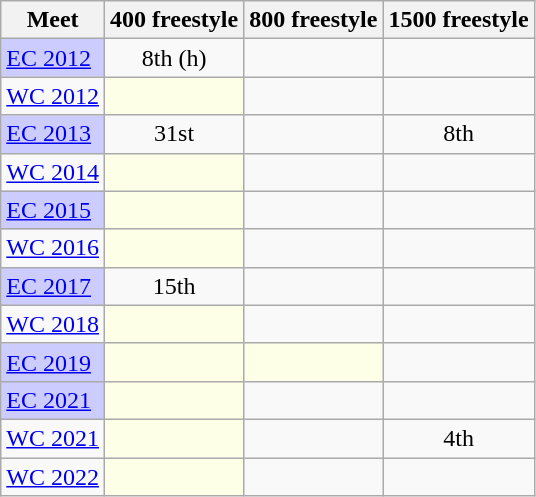<table class="sortable wikitable">
<tr>
<th>Meet</th>
<th class="unsortable">400 freestyle</th>
<th class="unsortable">800 freestyle</th>
<th class="unsortable">1500 freestyle</th>
</tr>
<tr>
<td style="background:#ccccff"><a href='#'>EC 2012</a></td>
<td align="center">8th (h)</td>
<td></td>
<td align="center"></td>
</tr>
<tr>
<td><a href='#'>WC 2012</a></td>
<td style="background:#fdffe7"></td>
<td></td>
<td align="center"></td>
</tr>
<tr>
<td style="background:#ccccff"><a href='#'>EC 2013</a></td>
<td align="center">31st</td>
<td></td>
<td align="center">8th</td>
</tr>
<tr>
<td><a href='#'>WC 2014</a></td>
<td style="background:#fdffe7"></td>
<td></td>
<td align="center"></td>
</tr>
<tr>
<td style="background:#ccccff"><a href='#'>EC 2015</a></td>
<td style="background:#fdffe7"></td>
<td></td>
<td align="center"></td>
</tr>
<tr>
<td><a href='#'>WC 2016</a></td>
<td style="background:#fdffe7"></td>
<td></td>
<td align="center"></td>
</tr>
<tr>
<td style="background:#ccccff"><a href='#'>EC 2017</a></td>
<td align="center">15th</td>
<td></td>
<td align="center"></td>
</tr>
<tr>
<td><a href='#'>WC 2018</a></td>
<td style="background:#fdffe7"></td>
<td></td>
<td align="center"></td>
</tr>
<tr>
<td style="background:#ccccff"><a href='#'>EC 2019</a></td>
<td style="background:#fdffe7"></td>
<td style="background:#fdffe7"></td>
<td align="center"></td>
</tr>
<tr>
<td style="background:#ccccff"><a href='#'>EC 2021</a></td>
<td style="background:#fdffe7"></td>
<td align="center"></td>
<td align="center"></td>
</tr>
<tr>
<td><a href='#'>WC 2021</a></td>
<td style="background:#fdffe7"></td>
<td></td>
<td align="center">4th</td>
</tr>
<tr>
<td><a href='#'>WC 2022</a></td>
<td style="background:#fdffe7"></td>
<td align="center"></td>
<td align="center"></td>
</tr>
</table>
